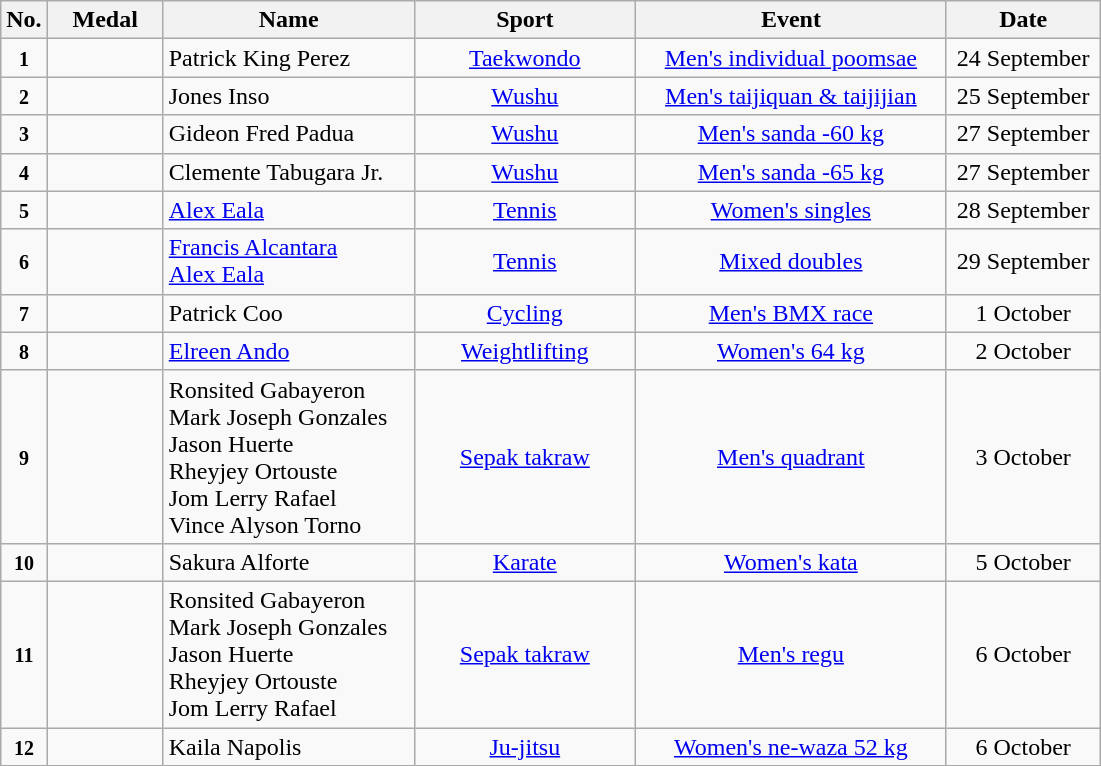<table class="wikitable" style="font-size:100%; text-align:center">
<tr>
<th width="10">No.</th>
<th width="70">Medal</th>
<th width="160">Name</th>
<th width="140">Sport</th>
<th width="200">Event</th>
<th width="95">Date</th>
</tr>
<tr>
<td><small><strong>1</strong></small></td>
<td></td>
<td align=left>Patrick King Perez</td>
<td> <a href='#'>Taekwondo</a></td>
<td><a href='#'>Men's individual poomsae</a></td>
<td>24 September</td>
</tr>
<tr>
<td><small><strong>2</strong></small></td>
<td></td>
<td align=left>Jones Inso</td>
<td> <a href='#'>Wushu</a></td>
<td><a href='#'>Men's taijiquan & taijijian</a></td>
<td>25 September</td>
</tr>
<tr>
<td><small><strong>3</strong></small></td>
<td></td>
<td align=left>Gideon Fred Padua</td>
<td> <a href='#'>Wushu</a></td>
<td><a href='#'>Men's sanda -60 kg</a></td>
<td>27 September</td>
</tr>
<tr>
<td><small><strong>4</strong></small></td>
<td></td>
<td align=left>Clemente Tabugara Jr.</td>
<td> <a href='#'>Wushu</a></td>
<td><a href='#'>Men's sanda -65 kg</a></td>
<td>27 September</td>
</tr>
<tr>
<td><small><strong>5</strong></small></td>
<td></td>
<td align=left><a href='#'>Alex Eala</a></td>
<td> <a href='#'>Tennis</a></td>
<td><a href='#'>Women's singles</a></td>
<td>28 September</td>
</tr>
<tr>
<td><small><strong>6</strong></small></td>
<td></td>
<td align=left><a href='#'>Francis Alcantara</a><br><a href='#'>Alex Eala</a></td>
<td> <a href='#'>Tennis</a></td>
<td><a href='#'>Mixed doubles</a></td>
<td>29 September</td>
</tr>
<tr>
<td><small><strong>7</strong></small></td>
<td></td>
<td align=left>Patrick Coo</td>
<td> <a href='#'>Cycling</a></td>
<td><a href='#'>Men's BMX race</a></td>
<td>1 October</td>
</tr>
<tr>
<td><small><strong>8</strong></small></td>
<td></td>
<td align=left><a href='#'>Elreen Ando</a></td>
<td> <a href='#'>Weightlifting</a></td>
<td><a href='#'>Women's 64 kg</a></td>
<td>2 October</td>
</tr>
<tr>
<td><small><strong>9</strong></small></td>
<td></td>
<td align=left>Ronsited Gabayeron<br>Mark Joseph Gonzales<br>Jason Huerte<br>Rheyjey Ortouste<br>Jom Lerry Rafael<br>Vince Alyson Torno</td>
<td> <a href='#'>Sepak takraw</a></td>
<td><a href='#'>Men's quadrant</a></td>
<td>3 October</td>
</tr>
<tr>
<td><small><strong>10</strong></small></td>
<td></td>
<td align=left>Sakura Alforte</td>
<td> <a href='#'>Karate</a></td>
<td><a href='#'>Women's kata</a></td>
<td>5 October</td>
</tr>
<tr>
<td><small><strong>11</strong></small></td>
<td></td>
<td align=left>Ronsited Gabayeron<br>Mark Joseph Gonzales<br>Jason Huerte<br>Rheyjey Ortouste<br>Jom Lerry Rafael</td>
<td> <a href='#'>Sepak takraw</a></td>
<td><a href='#'>Men's regu</a></td>
<td>6 October</td>
</tr>
<tr>
<td><small><strong>12</strong></small></td>
<td></td>
<td align=left>Kaila Napolis</td>
<td> <a href='#'>Ju-jitsu</a></td>
<td><a href='#'>Women's ne-waza 52 kg</a></td>
<td>6 October</td>
</tr>
</table>
